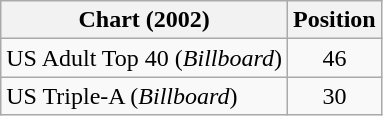<table class="wikitable">
<tr>
<th>Chart (2002)</th>
<th>Position</th>
</tr>
<tr>
<td>US Adult Top 40 (<em>Billboard</em>)</td>
<td align="center">46</td>
</tr>
<tr>
<td>US Triple-A (<em>Billboard</em>)</td>
<td align="center">30</td>
</tr>
</table>
